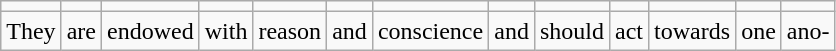<table class=wikitable>
<tr align=center>
<td></td>
<td></td>
<td></td>
<td></td>
<td></td>
<td></td>
<td></td>
<td></td>
<td></td>
<td></td>
<td></td>
<td></td>
<td></td>
</tr>
<tr align=center>
<td>They</td>
<td>are</td>
<td>endowed</td>
<td>with</td>
<td>reason</td>
<td>and</td>
<td>conscience</td>
<td>and</td>
<td>should</td>
<td>act</td>
<td>towards</td>
<td>one</td>
<td>ano-</td>
</tr>
</table>
